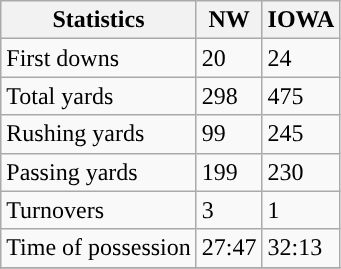<table class="wikitable">
<tr>
<th>Statistics</th>
<th>NW</th>
<th>IOWA</th>
</tr>
<tr>
<td>First downs</td>
<td>20</td>
<td>24</td>
</tr>
<tr>
<td>Total yards</td>
<td>298</td>
<td>475</td>
</tr>
<tr>
<td>Rushing yards</td>
<td>99</td>
<td>245</td>
</tr>
<tr>
<td>Passing yards</td>
<td>199</td>
<td>230</td>
</tr>
<tr>
<td>Turnovers</td>
<td>3</td>
<td>1</td>
</tr>
<tr>
<td>Time of possession</td>
<td>27:47</td>
<td>32:13</td>
</tr>
<tr>
</tr>
</table>
